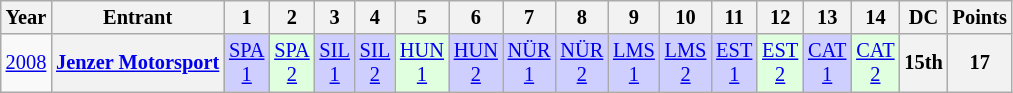<table class="wikitable" style="text-align:center; font-size:85%">
<tr>
<th>Year</th>
<th>Entrant</th>
<th>1</th>
<th>2</th>
<th>3</th>
<th>4</th>
<th>5</th>
<th>6</th>
<th>7</th>
<th>8</th>
<th>9</th>
<th>10</th>
<th>11</th>
<th>12</th>
<th>13</th>
<th>14</th>
<th>DC</th>
<th>Points</th>
</tr>
<tr>
<td><a href='#'>2008</a></td>
<th nowrap><a href='#'>Jenzer Motorsport</a></th>
<td style="background:#cfcfff;"><a href='#'>SPA<br>1</a><br></td>
<td style="background:#dfffdf;"><a href='#'>SPA<br>2</a><br></td>
<td style="background:#cfcfff;"><a href='#'>SIL<br>1</a><br></td>
<td style="background:#cfcfff;"><a href='#'>SIL<br>2</a><br></td>
<td style="background:#dfffdf;"><a href='#'>HUN<br>1</a><br></td>
<td style="background:#cfcfff;"><a href='#'>HUN<br>2</a><br></td>
<td style="background:#cfcfff;"><a href='#'>NÜR<br>1</a><br></td>
<td style="background:#cfcfff;"><a href='#'>NÜR<br>2</a><br></td>
<td style="background:#cfcfff;"><a href='#'>LMS<br>1</a><br></td>
<td style="background:#cfcfff;"><a href='#'>LMS<br>2</a><br></td>
<td style="background:#cfcfff;"><a href='#'>EST<br>1</a><br></td>
<td style="background:#dfffdf;"><a href='#'>EST<br>2</a><br></td>
<td style="background:#cfcfff;"><a href='#'>CAT<br>1</a><br></td>
<td style="background:#dfffdf;"><a href='#'>CAT<br>2</a><br></td>
<th>15th</th>
<th>17</th>
</tr>
</table>
